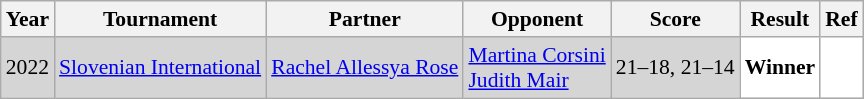<table class="sortable wikitable" style="font-size: 90%;">
<tr>
<th>Year</th>
<th>Tournament</th>
<th>Partner</th>
<th>Opponent</th>
<th>Score</th>
<th>Result</th>
<th>Ref</th>
</tr>
<tr style="background:#D5D5D5">
<td align="center">2022</td>
<td align="left"><a href='#'>Slovenian International</a></td>
<td align="left"> <a href='#'>Rachel Allessya Rose</a></td>
<td align="left"> <a href='#'>Martina Corsini</a><br> <a href='#'>Judith Mair</a></td>
<td align="left">21–18, 21–14</td>
<td style="text-align: left; background:white"> <strong>Winner</strong></td>
<td style="text-align:center; background:white"></td>
</tr>
</table>
